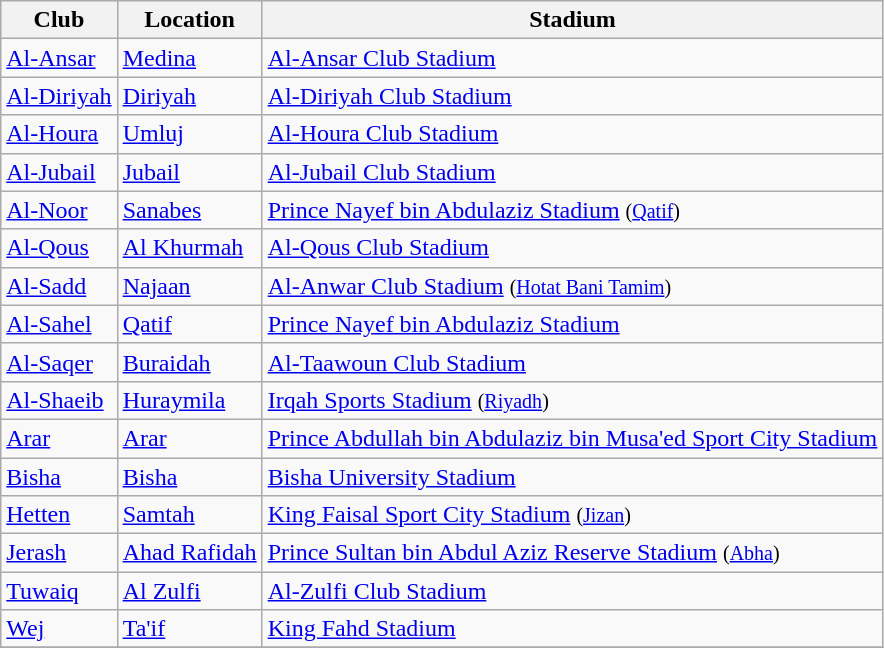<table class="wikitable sortable">
<tr>
<th>Club</th>
<th>Location</th>
<th>Stadium</th>
</tr>
<tr>
<td><a href='#'>Al-Ansar</a></td>
<td><a href='#'>Medina</a></td>
<td><a href='#'>Al-Ansar Club Stadium</a></td>
</tr>
<tr>
<td><a href='#'>Al-Diriyah</a></td>
<td><a href='#'>Diriyah</a></td>
<td><a href='#'>Al-Diriyah Club Stadium</a></td>
</tr>
<tr>
<td><a href='#'>Al-Houra</a></td>
<td><a href='#'>Umluj</a></td>
<td><a href='#'>Al-Houra Club Stadium</a></td>
</tr>
<tr>
<td><a href='#'>Al-Jubail</a></td>
<td><a href='#'>Jubail</a></td>
<td><a href='#'>Al-Jubail Club Stadium</a></td>
</tr>
<tr>
<td><a href='#'>Al-Noor</a></td>
<td><a href='#'>Sanabes</a></td>
<td><a href='#'>Prince Nayef bin Abdulaziz Stadium</a> <small>(<a href='#'>Qatif</a>)</small></td>
</tr>
<tr>
<td><a href='#'>Al-Qous</a></td>
<td><a href='#'>Al Khurmah</a></td>
<td><a href='#'>Al-Qous Club Stadium</a></td>
</tr>
<tr>
<td><a href='#'>Al-Sadd</a></td>
<td><a href='#'>Najaan</a></td>
<td><a href='#'>Al-Anwar Club Stadium</a> <small>(<a href='#'>Hotat Bani Tamim</a>)</small></td>
</tr>
<tr>
<td><a href='#'>Al-Sahel</a></td>
<td><a href='#'>Qatif</a></td>
<td><a href='#'>Prince Nayef bin Abdulaziz Stadium</a></td>
</tr>
<tr>
<td><a href='#'>Al-Saqer</a></td>
<td><a href='#'>Buraidah</a> </td>
<td><a href='#'>Al-Taawoun Club Stadium</a></td>
</tr>
<tr>
<td><a href='#'>Al-Shaeib</a></td>
<td><a href='#'>Huraymila</a></td>
<td><a href='#'>Irqah Sports Stadium</a> <small>(<a href='#'>Riyadh</a>)</small></td>
</tr>
<tr>
<td><a href='#'>Arar</a></td>
<td><a href='#'>Arar</a></td>
<td><a href='#'>Prince Abdullah bin Abdulaziz bin Musa'ed Sport City Stadium</a></td>
</tr>
<tr>
<td><a href='#'>Bisha</a></td>
<td><a href='#'>Bisha</a></td>
<td><a href='#'>Bisha University Stadium</a></td>
</tr>
<tr>
<td><a href='#'>Hetten</a></td>
<td><a href='#'>Samtah</a></td>
<td><a href='#'>King Faisal Sport City Stadium</a> <small>(<a href='#'>Jizan</a>)</small></td>
</tr>
<tr>
<td><a href='#'>Jerash</a></td>
<td><a href='#'>Ahad Rafidah</a></td>
<td><a href='#'>Prince Sultan bin Abdul Aziz Reserve Stadium</a> <small>(<a href='#'>Abha</a>)</small></td>
</tr>
<tr>
<td><a href='#'>Tuwaiq</a></td>
<td><a href='#'>Al Zulfi</a></td>
<td><a href='#'>Al-Zulfi Club Stadium</a></td>
</tr>
<tr>
<td><a href='#'>Wej</a></td>
<td><a href='#'>Ta'if</a></td>
<td><a href='#'>King Fahd Stadium</a></td>
</tr>
<tr>
</tr>
</table>
